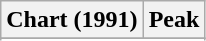<table class="wikitable sortable plainrowheaders">
<tr>
<th scope="col">Chart (1991)</th>
<th scope="col">Peak</th>
</tr>
<tr>
</tr>
<tr>
</tr>
<tr>
</tr>
</table>
